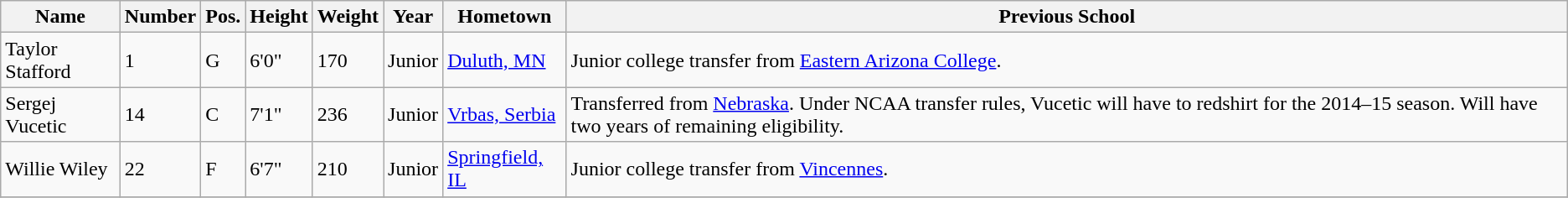<table class="wikitable sortable" border="1">
<tr>
<th>Name</th>
<th>Number</th>
<th>Pos.</th>
<th>Height</th>
<th>Weight</th>
<th>Year</th>
<th>Hometown</th>
<th class="unsortable">Previous School</th>
</tr>
<tr>
<td sortname>Taylor Stafford</td>
<td>1</td>
<td>G</td>
<td>6'0"</td>
<td>170</td>
<td>Junior</td>
<td><a href='#'>Duluth, MN</a></td>
<td>Junior college transfer from <a href='#'>Eastern Arizona College</a>.</td>
</tr>
<tr>
<td sortname>Sergej Vucetic</td>
<td>14</td>
<td>C</td>
<td>7'1"</td>
<td>236</td>
<td>Junior</td>
<td><a href='#'>Vrbas, Serbia</a></td>
<td>Transferred from <a href='#'>Nebraska</a>. Under NCAA transfer rules, Vucetic will have to redshirt for the 2014–15 season. Will have two years of remaining eligibility.</td>
</tr>
<tr>
<td sortname>Willie Wiley</td>
<td>22</td>
<td>F</td>
<td>6'7"</td>
<td>210</td>
<td>Junior</td>
<td><a href='#'>Springfield, IL</a></td>
<td>Junior college transfer from <a href='#'>Vincennes</a>.</td>
</tr>
<tr>
</tr>
</table>
